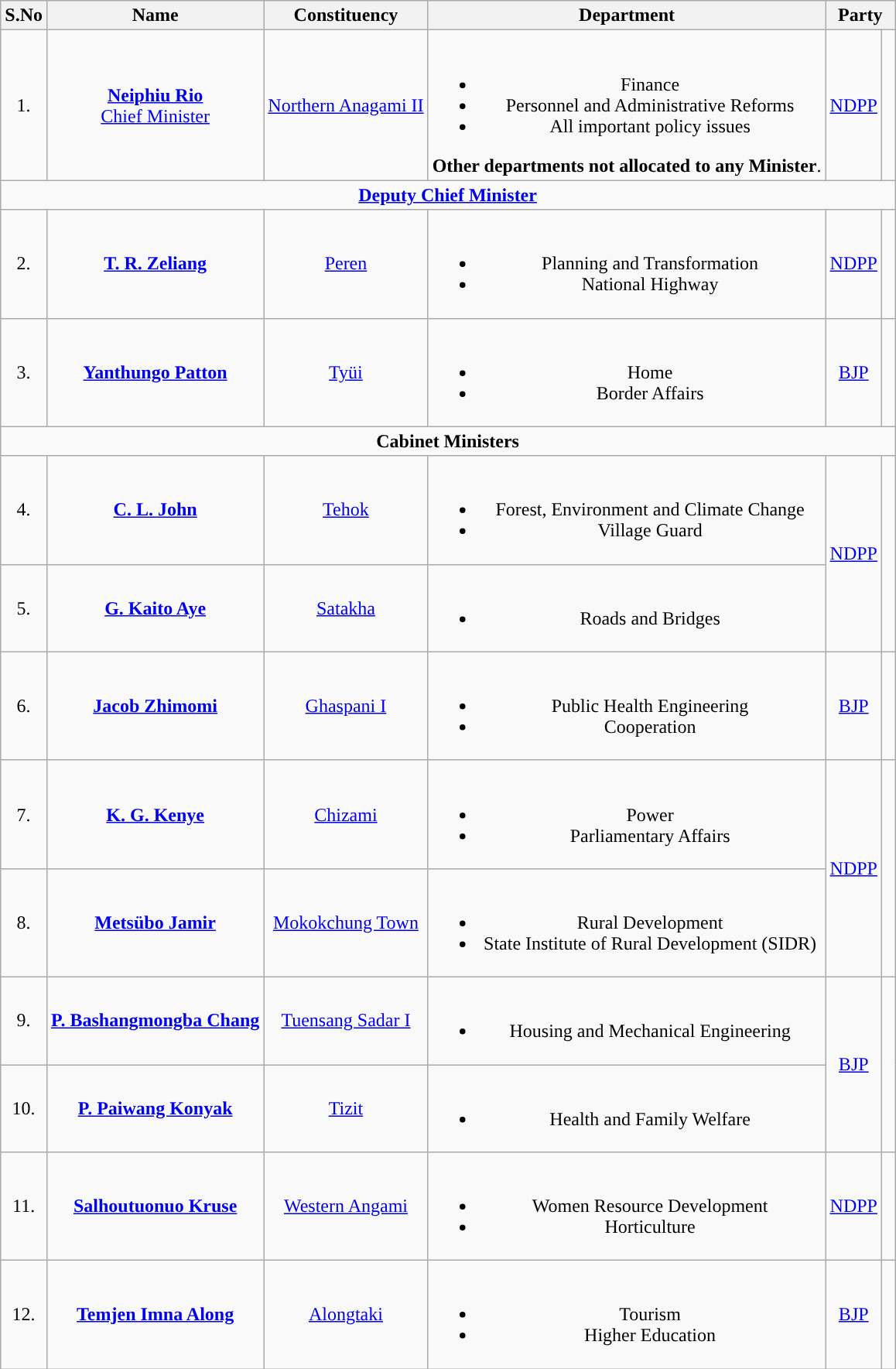<table class="wikitable sortable" style="text-align:center;">
<tr>
<th>S.No</th>
<th>Name</th>
<th>Constituency</th>
<th>Department</th>
<th colspan="2" scope="col">Party</th>
</tr>
<tr>
<td>1.</td>
<td><strong><a href='#'>Neiphiu Rio</a></strong><br><a href='#'>Chief Minister</a></td>
<td><a href='#'>Northern Anagami II</a></td>
<td><br><ul><li>Finance</li><li>Personnel and Administrative Reforms</li><li>All important policy issues</li></ul><strong>Other departments not allocated to any Minister</strong>.</td>
<td><a href='#'>NDPP</a></td>
<td width="4px"></td>
</tr>
<tr>
<td style="text-align: center;" colspan=6><strong><a href='#'>Deputy Chief Minister</a></strong></td>
</tr>
<tr>
<td>2.</td>
<td><strong><a href='#'>T. R. Zeliang</a></strong></td>
<td><a href='#'>Peren</a></td>
<td><br><ul><li>Planning and Transformation</li><li>National Highway</li></ul></td>
<td><a href='#'>NDPP</a></td>
<td width="4px"></td>
</tr>
<tr>
<td>3.</td>
<td><strong><a href='#'>Yanthungo Patton</a></strong></td>
<td><a href='#'>Tyüi</a></td>
<td><br><ul><li>Home</li><li>Border Affairs</li></ul></td>
<td><a href='#'>BJP</a></td>
<td width="4px"></td>
</tr>
<tr>
<td style="text-align: center;" colspan=6><strong>Cabinet Ministers</strong></td>
</tr>
<tr>
<td>4.</td>
<td><strong><a href='#'>C. L. John</a></strong></td>
<td><a href='#'>Tehok</a></td>
<td><br><ul><li>Forest, Environment and Climate Change</li><li>Village Guard</li></ul></td>
<td rowspan="2"><a href='#'>NDPP</a></td>
<td rowspan="2" width="4px"></td>
</tr>
<tr>
<td>5.</td>
<td><strong><a href='#'>G. Kaito Aye</a></strong></td>
<td><a href='#'>Satakha</a></td>
<td><br><ul><li>Roads and Bridges</li></ul></td>
</tr>
<tr>
<td>6.</td>
<td><strong><a href='#'>Jacob Zhimomi</a></strong></td>
<td><a href='#'>Ghaspani I</a></td>
<td><br><ul><li>Public Health Engineering</li><li>Cooperation</li></ul></td>
<td><a href='#'>BJP</a></td>
<td width="4px"></td>
</tr>
<tr>
<td>7.</td>
<td><strong><a href='#'>K. G. Kenye</a></strong></td>
<td><a href='#'>Chizami</a></td>
<td><br><ul><li>Power</li><li>Parliamentary Affairs</li></ul></td>
<td rowspan="2"><a href='#'>NDPP</a></td>
<td rowspan=2 width="4px"></td>
</tr>
<tr>
<td>8.</td>
<td><strong><a href='#'>Metsübo Jamir</a></strong></td>
<td><a href='#'>Mokokchung Town</a></td>
<td><br><ul><li>Rural Development</li><li>State Institute of Rural Development (SIDR)</li></ul></td>
</tr>
<tr>
<td>9.</td>
<td><strong><a href='#'>P. Bashangmongba Chang</a></strong></td>
<td><a href='#'>Tuensang Sadar I</a></td>
<td><br><ul><li>Housing and Mechanical Engineering</li></ul></td>
<td rowspan="2"><a href='#'>BJP</a></td>
<td rowspan=2 width="4px"></td>
</tr>
<tr>
<td>10.</td>
<td><strong><a href='#'>P. Paiwang Konyak</a></strong></td>
<td><a href='#'>Tizit</a></td>
<td><br><ul><li>Health and Family Welfare</li></ul></td>
</tr>
<tr>
<td>11.</td>
<td><strong><a href='#'>Salhoutuonuo Kruse</a></strong></td>
<td><a href='#'>Western Angami</a></td>
<td><br><ul><li>Women Resource Development</li><li>Horticulture</li></ul></td>
<td><a href='#'>NDPP</a></td>
<td width="4px"></td>
</tr>
<tr>
<td>12.</td>
<td><strong><a href='#'>Temjen Imna Along</a></strong></td>
<td><a href='#'>Alongtaki</a></td>
<td><br><ul><li>Tourism</li><li>Higher Education</li></ul></td>
<td><a href='#'>BJP</a></td>
<td width="4px"></td>
</tr>
</table>
